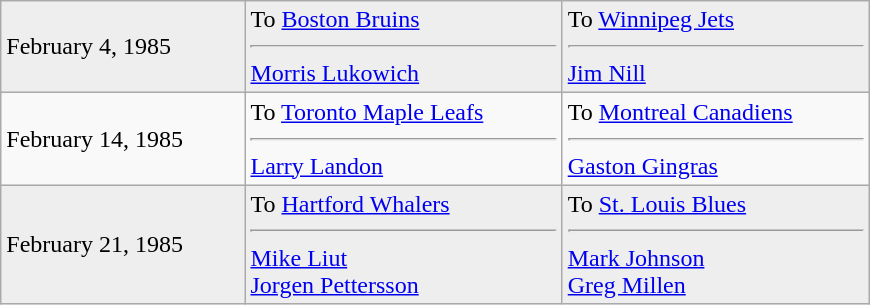<table class="wikitable" style="border:1px solid #999; width:580px;">
<tr style="background:#eee;">
<td>February 4, 1985</td>
<td valign="top">To <a href='#'>Boston Bruins</a><hr><a href='#'>Morris Lukowich</a></td>
<td valign="top">To <a href='#'>Winnipeg Jets</a><hr><a href='#'>Jim Nill</a></td>
</tr>
<tr>
<td>February 14, 1985</td>
<td valign="top">To <a href='#'>Toronto Maple Leafs</a><hr><a href='#'>Larry Landon</a></td>
<td valign="top">To <a href='#'>Montreal Canadiens</a><hr><a href='#'>Gaston Gingras</a></td>
</tr>
<tr style="background:#eee;">
<td>February 21, 1985</td>
<td valign="top">To <a href='#'>Hartford Whalers</a><hr><a href='#'>Mike Liut</a><br><a href='#'>Jorgen Pettersson</a></td>
<td valign="top">To <a href='#'>St. Louis Blues</a><hr><a href='#'>Mark Johnson</a><br><a href='#'>Greg Millen</a></td>
</tr>
</table>
